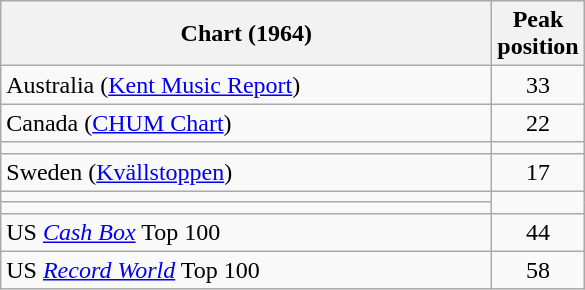<table class="wikitable sortable">
<tr>
<th style="width:20em;">Chart (1964)</th>
<th>Peak<br>position</th>
</tr>
<tr>
<td>Australia (<a href='#'>Kent Music Report</a>)</td>
<td align="center">33</td>
</tr>
<tr>
<td>Canada (<a href='#'>CHUM Chart</a>)</td>
<td align="center">22</td>
</tr>
<tr>
<td></td>
</tr>
<tr>
<td>Sweden (<a href='#'>Kvällstoppen</a>)</td>
<td align="center">17</td>
</tr>
<tr>
<td></td>
</tr>
<tr>
<td></td>
</tr>
<tr>
<td>US <a href='#'><em>Cash Box</em></a> Top 100</td>
<td align="center">44</td>
</tr>
<tr>
<td>US <em><a href='#'>Record World</a></em> Top 100</td>
<td align="center">58</td>
</tr>
</table>
